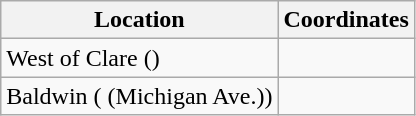<table class="wikitable">
<tr>
<th>Location</th>
<th>Coordinates</th>
</tr>
<tr>
<td>West of Clare ()</td>
<td></td>
</tr>
<tr>
<td>Baldwin ( (Michigan Ave.))</td>
<td></td>
</tr>
</table>
